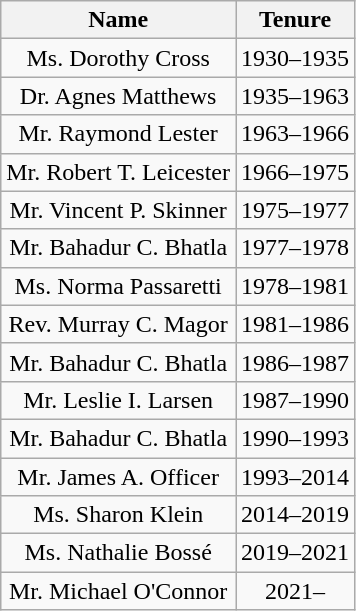<table class="wikitable" style="text-align:center;">
<tr>
<th>Name</th>
<th>Tenure</th>
</tr>
<tr>
<td>Ms. Dorothy Cross</td>
<td>1930–1935</td>
</tr>
<tr>
<td>Dr. Agnes Matthews</td>
<td>1935–1963</td>
</tr>
<tr>
<td>Mr. Raymond Lester</td>
<td>1963–1966</td>
</tr>
<tr>
<td>Mr. Robert T. Leicester</td>
<td>1966–1975</td>
</tr>
<tr>
<td>Mr. Vincent P. Skinner</td>
<td>1975–1977</td>
</tr>
<tr>
<td>Mr. Bahadur C. Bhatla</td>
<td>1977–1978</td>
</tr>
<tr>
<td>Ms. Norma Passaretti</td>
<td>1978–1981</td>
</tr>
<tr>
<td>Rev. Murray C. Magor</td>
<td>1981–1986</td>
</tr>
<tr>
<td>Mr. Bahadur C. Bhatla</td>
<td>1986–1987</td>
</tr>
<tr>
<td>Mr. Leslie I. Larsen</td>
<td>1987–1990</td>
</tr>
<tr>
<td>Mr. Bahadur C. Bhatla</td>
<td>1990–1993</td>
</tr>
<tr>
<td>Mr. James A. Officer</td>
<td>1993–2014</td>
</tr>
<tr>
<td>Ms. Sharon Klein</td>
<td>2014–2019</td>
</tr>
<tr>
<td>Ms. Nathalie Bossé</td>
<td>2019–2021</td>
</tr>
<tr>
<td>Mr. Michael O'Connor</td>
<td>2021–</td>
</tr>
</table>
